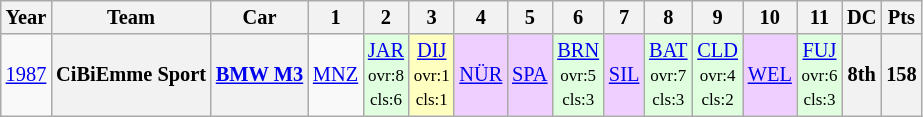<table class="wikitable" style="text-align:center; font-size:85%">
<tr>
<th>Year</th>
<th>Team</th>
<th>Car</th>
<th>1</th>
<th>2</th>
<th>3</th>
<th>4</th>
<th>5</th>
<th>6</th>
<th>7</th>
<th>8</th>
<th>9</th>
<th>10</th>
<th>11</th>
<th>DC</th>
<th>Pts</th>
</tr>
<tr>
<td><a href='#'>1987</a></td>
<th nowrap>CiBiEmme Sport</th>
<th nowrap><a href='#'>BMW M3</a></th>
<td><a href='#'>MNZ</a></td>
<td style="background:#dfffdf;"><a href='#'>JAR</a><br><small>ovr:8<br>cls:6</small></td>
<td style="background:#ffffbf;"><a href='#'>DIJ</a><br><small>ovr:1<br>cls:1</small></td>
<td style="background:#efcfff;"><a href='#'>NÜR</a><br></td>
<td style="background:#efcfff;"><a href='#'>SPA</a><br></td>
<td style="background:#dfffdf;"><a href='#'>BRN</a><br><small>ovr:5<br>cls:3</small></td>
<td style="background:#efcfff;"><a href='#'>SIL</a><br></td>
<td style="background:#dfffdf;"><a href='#'>BAT</a><br><small>ovr:7<br>cls:3</small></td>
<td style="background:#dfffdf;"><a href='#'>CLD</a><br><small>ovr:4<br>cls:2</small></td>
<td style="background:#efcfff;"><a href='#'>WEL</a><br></td>
<td style="background:#dfffdf;"><a href='#'>FUJ</a><br><small>ovr:6<br>cls:3</small></td>
<th>8th</th>
<th>158</th>
</tr>
</table>
